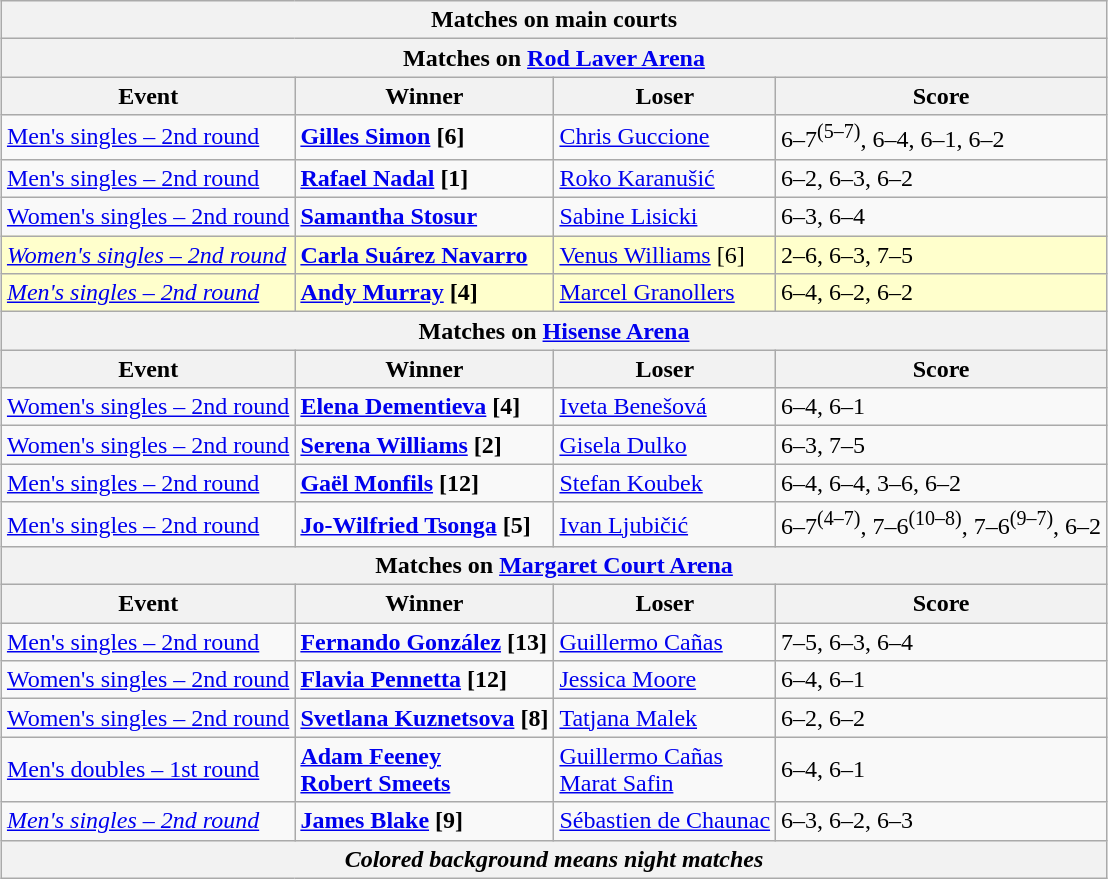<table class="wikitable collapsible uncollapsed" style="margin:auto;">
<tr>
<th colspan=4 style="white-space:nowrap;">Matches on main courts</th>
</tr>
<tr>
<th colspan=4><strong>Matches on <a href='#'>Rod Laver Arena</a></strong></th>
</tr>
<tr>
<th>Event</th>
<th>Winner</th>
<th>Loser</th>
<th>Score</th>
</tr>
<tr>
<td><a href='#'>Men's singles – 2nd round</a></td>
<td> <strong><a href='#'>Gilles Simon</a> [6]</strong></td>
<td> <a href='#'>Chris Guccione</a></td>
<td>6–7<sup>(5–7)</sup>, 6–4, 6–1, 6–2</td>
</tr>
<tr>
<td><a href='#'>Men's singles – 2nd round</a></td>
<td> <strong><a href='#'>Rafael Nadal</a> [1]</strong></td>
<td> <a href='#'>Roko Karanušić</a></td>
<td>6–2, 6–3, 6–2</td>
</tr>
<tr>
<td><a href='#'>Women's singles – 2nd round</a></td>
<td> <strong><a href='#'>Samantha Stosur</a></strong></td>
<td> <a href='#'>Sabine Lisicki</a></td>
<td>6–3, 6–4</td>
</tr>
<tr bgcolor="#FFFFCC">
<td><em><a href='#'>Women's singles – 2nd round</a></em></td>
<td> <strong><a href='#'>Carla Suárez Navarro</a></strong></td>
<td> <a href='#'>Venus Williams</a> [6]</td>
<td>2–6, 6–3, 7–5</td>
</tr>
<tr bgcolor="#FFFFCC">
<td><em><a href='#'>Men's singles – 2nd round</a></em></td>
<td> <strong><a href='#'>Andy Murray</a> [4]</strong></td>
<td> <a href='#'>Marcel Granollers</a></td>
<td>6–4, 6–2, 6–2</td>
</tr>
<tr>
<th colspan=4>Matches on <a href='#'>Hisense Arena</a></th>
</tr>
<tr>
<th>Event</th>
<th>Winner</th>
<th>Loser</th>
<th>Score</th>
</tr>
<tr>
<td><a href='#'>Women's singles – 2nd round</a></td>
<td> <strong><a href='#'>Elena Dementieva</a> [4]</strong></td>
<td> <a href='#'>Iveta Benešová</a></td>
<td>6–4, 6–1</td>
</tr>
<tr>
<td><a href='#'>Women's singles – 2nd round</a></td>
<td> <strong><a href='#'>Serena Williams</a> [2]</strong></td>
<td> <a href='#'>Gisela Dulko</a></td>
<td>6–3, 7–5</td>
</tr>
<tr>
<td><a href='#'>Men's singles – 2nd round</a></td>
<td> <strong><a href='#'>Gaël Monfils</a> [12]</strong></td>
<td> <a href='#'>Stefan Koubek</a></td>
<td>6–4, 6–4, 3–6, 6–2</td>
</tr>
<tr>
<td><a href='#'>Men's singles – 2nd round</a></td>
<td> <strong><a href='#'>Jo-Wilfried Tsonga</a> [5]</strong></td>
<td> <a href='#'>Ivan Ljubičić</a></td>
<td>6–7<sup>(4–7)</sup>, 7–6<sup>(10–8)</sup>, 7–6<sup>(9–7)</sup>, 6–2</td>
</tr>
<tr>
<th colspan=4>Matches on <a href='#'>Margaret Court Arena</a></th>
</tr>
<tr>
<th>Event</th>
<th>Winner</th>
<th>Loser</th>
<th>Score</th>
</tr>
<tr>
<td><a href='#'>Men's singles – 2nd round</a></td>
<td> <strong><a href='#'>Fernando González</a> [13]</strong></td>
<td> <a href='#'>Guillermo Cañas</a></td>
<td>7–5, 6–3, 6–4</td>
</tr>
<tr>
<td><a href='#'>Women's singles – 2nd round</a></td>
<td> <strong><a href='#'>Flavia Pennetta</a> [12]</strong></td>
<td> <a href='#'>Jessica Moore</a></td>
<td>6–4, 6–1</td>
</tr>
<tr>
<td><a href='#'>Women's singles – 2nd round</a></td>
<td> <strong><a href='#'>Svetlana Kuznetsova</a> [8]</strong></td>
<td> <a href='#'>Tatjana Malek</a></td>
<td>6–2, 6–2</td>
</tr>
<tr>
<td><a href='#'>Men's doubles – 1st round</a></td>
<td> <strong><a href='#'>Adam Feeney</a> <br>  <a href='#'>Robert Smeets</a></strong></td>
<td> <a href='#'>Guillermo Cañas</a> <br>  <a href='#'>Marat Safin</a></td>
<td>6–4, 6–1</td>
</tr>
<tr>
<td><em><a href='#'>Men's singles – 2nd round</a></em></td>
<td> <strong><a href='#'>James Blake</a> [9]</strong></td>
<td> <a href='#'>Sébastien de Chaunac</a></td>
<td>6–3, 6–2, 6–3</td>
</tr>
<tr>
<th colspan=4><em>Colored background means night matches</em></th>
</tr>
</table>
